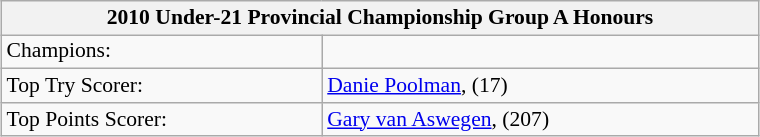<table class="wikitable" style="text-align:left; line-height:110%; font-size:90%; width:40%; margin:1em auto 1em auto;">
<tr>
<th colspan=2><strong>2010 Under-21 Provincial Championship Group A Honours</strong></th>
</tr>
<tr>
<td>Champions:</td>
<td></td>
</tr>
<tr>
<td>Top Try Scorer:</td>
<td><a href='#'>Danie Poolman</a>,  (17)</td>
</tr>
<tr>
<td>Top Points Scorer:</td>
<td><a href='#'>Gary van Aswegen</a>,  (207)</td>
</tr>
</table>
